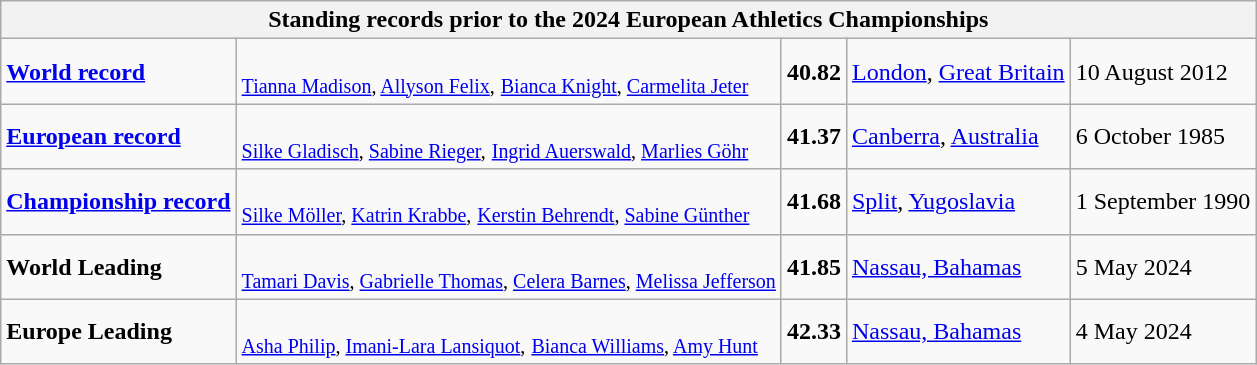<table class="wikitable">
<tr>
<th colspan="5">Standing records prior to the 2024 European Athletics Championships</th>
</tr>
<tr>
<td><strong><a href='#'>World record</a></strong></td>
<td><br><small><a href='#'>Tianna Madison</a>, <a href='#'>Allyson Felix</a>,</small> 
<small><a href='#'>Bianca Knight</a>, <a href='#'>Carmelita Jeter</a></small></td>
<td><strong>40.82</strong></td>
<td><a href='#'>London</a>, <a href='#'>Great Britain</a></td>
<td>10 August 2012</td>
</tr>
<tr>
<td><strong><a href='#'>European record</a></strong></td>
<td><br><small><a href='#'>Silke Gladisch</a>, <a href='#'>Sabine Rieger</a>,</small> 
<small><a href='#'>Ingrid Auerswald</a>, <a href='#'>Marlies Göhr</a></small></td>
<td><strong>41.37</strong></td>
<td><a href='#'>Canberra</a>, <a href='#'>Australia</a></td>
<td>6 October 1985</td>
</tr>
<tr>
<td><strong><a href='#'>Championship record</a></strong></td>
<td><br><small><a href='#'>Silke Möller</a>, <a href='#'>Katrin Krabbe</a>,</small> 
<small><a href='#'>Kerstin Behrendt</a>, <a href='#'>Sabine Günther</a></small></td>
<td><strong>41.68</strong></td>
<td><a href='#'>Split</a>, <a href='#'>Yugoslavia</a></td>
<td>1 September 1990</td>
</tr>
<tr>
<td><strong>World Leading</strong></td>
<td><br><small><a href='#'>Tamari Davis</a>, <a href='#'>Gabrielle Thomas</a>, <a href='#'>Celera Barnes</a>, <a href='#'>Melissa Jefferson</a></small></td>
<td><strong>41.85</strong></td>
<td><a href='#'>Nassau, Bahamas</a></td>
<td>5 May 2024</td>
</tr>
<tr>
<td><strong>Europe Leading</strong></td>
<td><br><small><a href='#'>Asha Philip</a>, <a href='#'>Imani-Lara Lansiquot</a>,</small>
<small><a href='#'>Bianca Williams</a>, <a href='#'>Amy Hunt</a></small></td>
<td><strong>42.33</strong></td>
<td><a href='#'>Nassau, Bahamas</a></td>
<td>4 May 2024</td>
</tr>
</table>
